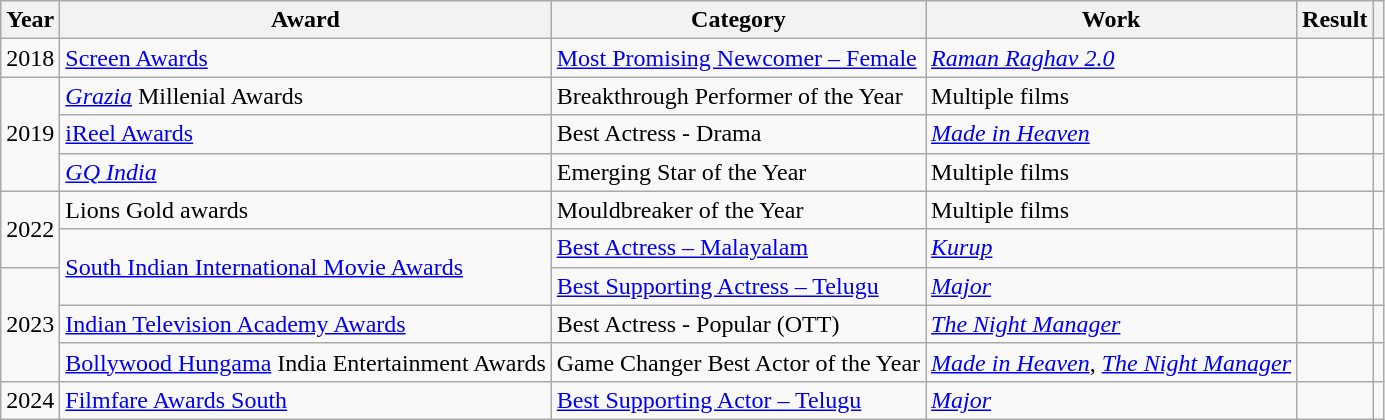<table class="wikitable">
<tr>
<th scope="col">Year</th>
<th scope="col">Award</th>
<th scope="col">Category</th>
<th scope="col">Work</th>
<th scope="col">Result</th>
<th class="unsortable" scope="col"></th>
</tr>
<tr>
<td>2018</td>
<td><a href='#'>Screen Awards</a></td>
<td><a href='#'>Most Promising Newcomer – Female</a></td>
<td><em><a href='#'>Raman Raghav 2.0</a></em></td>
<td></td>
<td style="text-align: center;"></td>
</tr>
<tr>
<td rowspan="3">2019</td>
<td><em><a href='#'>Grazia</a></em> Millenial Awards</td>
<td>Breakthrough Performer of the Year</td>
<td>Multiple films</td>
<td></td>
<td style="text-align: center;"></td>
</tr>
<tr>
<td><a href='#'>iReel Awards</a></td>
<td>Best Actress - Drama</td>
<td><em><a href='#'>Made in Heaven</a></em></td>
<td></td>
<td style="text-align: center;"></td>
</tr>
<tr>
<td><em><a href='#'>GQ India</a></em></td>
<td>Emerging Star of the Year</td>
<td>Multiple films</td>
<td></td>
<td style="text-align: center;"></td>
</tr>
<tr>
<td rowspan="2">2022</td>
<td>Lions Gold awards</td>
<td>Mouldbreaker of the Year</td>
<td>Multiple films</td>
<td></td>
<td style="text-align: center;"></td>
</tr>
<tr>
<td rowspan="2"><a href='#'>South Indian International Movie Awards</a></td>
<td><a href='#'>Best Actress – Malayalam</a></td>
<td><em><a href='#'>Kurup</a></em></td>
<td></td>
<td style="text-align: center;"></td>
</tr>
<tr>
<td rowspan="3">2023</td>
<td><a href='#'>Best Supporting Actress – Telugu</a></td>
<td><em><a href='#'>Major</a></em></td>
<td></td>
<td style="text-align: center;"></td>
</tr>
<tr>
<td><a href='#'>Indian Television Academy Awards</a></td>
<td>Best Actress - Popular (OTT)</td>
<td><em><a href='#'>The Night Manager</a></em></td>
<td></td>
<td style="text-align: center;"></td>
</tr>
<tr>
<td><a href='#'>Bollywood Hungama</a> India Entertainment Awards</td>
<td>Game Changer Best Actor of the Year</td>
<td><em><a href='#'>Made in Heaven</a></em>, <em><a href='#'>The Night Manager</a></em></td>
<td></td>
<td style="text-align: center;"></td>
</tr>
<tr>
<td>2024</td>
<td><a href='#'>Filmfare Awards South</a></td>
<td><a href='#'>Best Supporting Actor – Telugu</a></td>
<td><em><a href='#'>Major</a></em></td>
<td></td>
<td style="text-align: center;"></td>
</tr>
</table>
